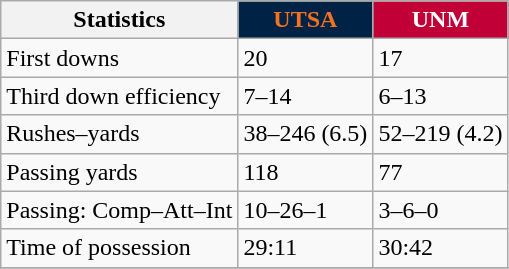<table class="wikitable">
<tr>
<th>Statistics</th>
<th style="background:#002244; color:#f47321">UTSA</th>
<th style="background:#c10037; color:#ffffff">UNM</th>
</tr>
<tr>
<td>First downs</td>
<td>20</td>
<td>17</td>
</tr>
<tr>
<td>Third down efficiency</td>
<td>7–14</td>
<td>6–13</td>
</tr>
<tr>
<td>Rushes–yards</td>
<td>38–246 (6.5)</td>
<td>52–219 (4.2)</td>
</tr>
<tr>
<td>Passing yards</td>
<td>118</td>
<td>77</td>
</tr>
<tr>
<td>Passing: Comp–Att–Int</td>
<td>10–26–1</td>
<td>3–6–0</td>
</tr>
<tr>
<td>Time of possession</td>
<td>29:11</td>
<td>30:42</td>
</tr>
<tr>
</tr>
</table>
